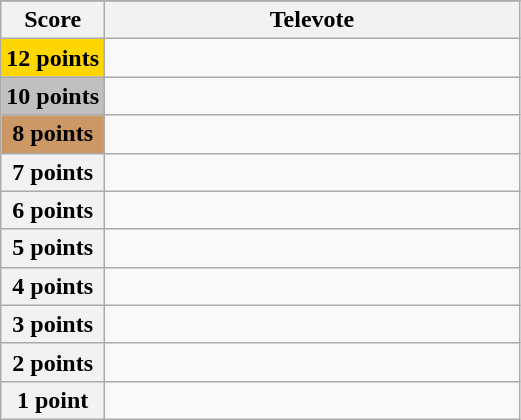<table class="wikitable">
<tr>
</tr>
<tr>
<th scope="col" width="20%">Score</th>
<th scope="col">Televote</th>
</tr>
<tr>
<th scope="row" style="background:gold">12 points</th>
<td></td>
</tr>
<tr>
<th scope="row" style="background:silver">10 points</th>
<td></td>
</tr>
<tr>
<th scope="row" style="background:#CC9966">8 points</th>
<td></td>
</tr>
<tr>
<th scope="row">7 points</th>
<td></td>
</tr>
<tr>
<th scope="row">6 points</th>
<td></td>
</tr>
<tr>
<th scope="row">5 points</th>
<td></td>
</tr>
<tr>
<th scope="row">4 points</th>
<td></td>
</tr>
<tr>
<th scope="row">3 points</th>
<td></td>
</tr>
<tr>
<th scope="row">2 points</th>
<td></td>
</tr>
<tr>
<th scope="row">1 point</th>
<td></td>
</tr>
</table>
